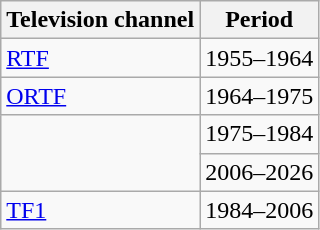<table class="wikitable" style="text-align: left">
<tr>
<th>Television channel</th>
<th>Period</th>
</tr>
<tr>
<td><a href='#'>RTF</a></td>
<td>1955–1964</td>
</tr>
<tr>
<td><a href='#'>ORTF</a></td>
<td>1964–1975</td>
</tr>
<tr>
<td rowspan="2"></td>
<td>1975–1984</td>
</tr>
<tr>
<td>2006–2026</td>
</tr>
<tr>
<td><a href='#'>TF1</a></td>
<td>1984–2006</td>
</tr>
</table>
